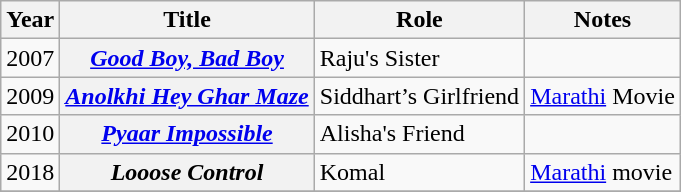<table class="wikitable sortable plainrowheaders">
<tr>
<th scope="col">Year</th>
<th scope="col">Title</th>
<th scope="col">Role</th>
<th scope="col" class="unsortable">Notes</th>
</tr>
<tr>
<td align="center">2007</td>
<th scope="row"><em><a href='#'>Good Boy, Bad Boy</a></em></th>
<td>Raju's Sister</td>
<td></td>
</tr>
<tr>
<td align="center">2009</td>
<th scope="row"><em><a href='#'>Anolkhi Hey Ghar Maze</a></em></th>
<td>Siddhart’s Girlfriend</td>
<td><a href='#'>Marathi</a> Movie</td>
</tr>
<tr>
<td align="center">2010</td>
<th scope="row"><em><a href='#'>Pyaar Impossible</a></em></th>
<td>Alisha's Friend</td>
<td></td>
</tr>
<tr>
<td align="center">2018</td>
<th scope="row"><em>Looose Control</em></th>
<td>Komal</td>
<td><a href='#'>Marathi</a> movie</td>
</tr>
<tr>
</tr>
</table>
